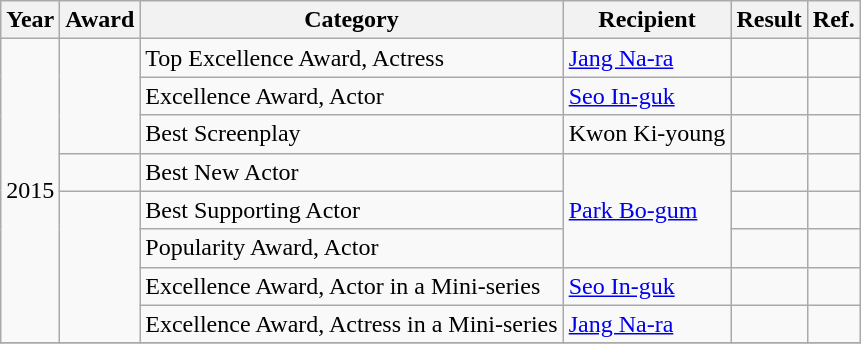<table class="wikitable">
<tr>
<th>Year</th>
<th>Award</th>
<th>Category</th>
<th>Recipient</th>
<th>Result</th>
<th>Ref.</th>
</tr>
<tr>
<td rowspan=8>2015</td>
<td rowspan=3></td>
<td>Top Excellence Award, Actress</td>
<td><a href='#'>Jang Na-ra</a></td>
<td></td>
<td></td>
</tr>
<tr>
<td>Excellence Award, Actor</td>
<td><a href='#'>Seo In-guk</a></td>
<td></td>
<td></td>
</tr>
<tr>
<td>Best Screenplay</td>
<td>Kwon Ki-young</td>
<td></td>
<td></td>
</tr>
<tr>
<td></td>
<td>Best New Actor</td>
<td rowspan="3"><a href='#'>Park Bo-gum</a></td>
<td></td>
<td></td>
</tr>
<tr>
<td rowspan=4></td>
<td>Best Supporting Actor</td>
<td></td>
<td></td>
</tr>
<tr>
<td>Popularity Award, Actor</td>
<td></td>
<td></td>
</tr>
<tr>
<td>Excellence Award, Actor in a Mini-series</td>
<td><a href='#'>Seo In-guk</a></td>
<td></td>
<td></td>
</tr>
<tr>
<td>Excellence Award, Actress in a Mini-series</td>
<td><a href='#'>Jang Na-ra</a></td>
<td></td>
<td></td>
</tr>
<tr>
</tr>
</table>
